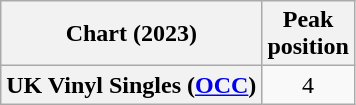<table class="wikitable plainrowheaders" style="text-align:center">
<tr>
<th scope="col">Chart (2023)</th>
<th scope="col">Peak<br>position</th>
</tr>
<tr>
<th scope="row">UK Vinyl Singles (<a href='#'>OCC</a>)</th>
<td>4</td>
</tr>
</table>
